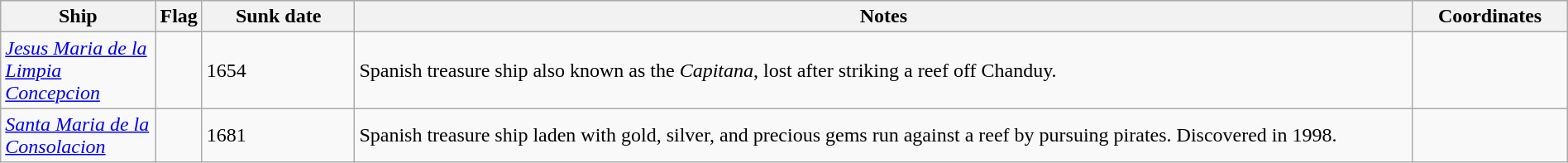<table class=wikitable | style = "width:100%">
<tr>
<th style="width:10%">Ship</th>
<th>Flag</th>
<th style="width:10%">Sunk date</th>
<th style="width:70%">Notes</th>
<th style="width:10%">Coordinates</th>
</tr>
<tr>
<td><em><a href='#'>Jesus Maria de la Limpia Concepcion</a></em></td>
<td></td>
<td>1654</td>
<td>Spanish treasure ship also known as the <em>Capitana</em>, lost after striking a reef off Chanduy.</td>
<td></td>
</tr>
<tr>
<td><em><a href='#'>Santa Maria de la Consolacion</a></em></td>
<td></td>
<td>1681</td>
<td>Spanish treasure ship laden with gold, silver, and precious gems run against a reef by pursuing pirates. Discovered in 1998.</td>
<td></td>
</tr>
</table>
